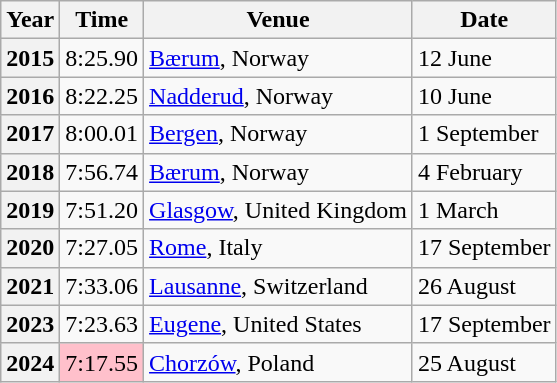<table class="wikitable sortable">
<tr>
<th scope="col">Year</th>
<th scope="col">Time</th>
<th>Venue</th>
<th scope="col">Date</th>
</tr>
<tr>
<th>2015</th>
<td>8:25.90</td>
<td><a href='#'>Bærum</a>, Norway</td>
<td>12 June</td>
</tr>
<tr>
<th>2016</th>
<td>8:22.25</td>
<td><a href='#'>Nadderud</a>, Norway</td>
<td>10 June</td>
</tr>
<tr>
<th>2017</th>
<td>8:00.01</td>
<td><a href='#'>Bergen</a>, Norway</td>
<td>1 September</td>
</tr>
<tr>
<th>2018</th>
<td>7:56.74</td>
<td><a href='#'>Bærum</a>, Norway</td>
<td>4 February</td>
</tr>
<tr>
<th>2019</th>
<td>7:51.20</td>
<td><a href='#'>Glasgow</a>, United Kingdom</td>
<td>1 March</td>
</tr>
<tr>
<th>2020</th>
<td>7:27.05</td>
<td><a href='#'>Rome</a>, Italy</td>
<td>17 September</td>
</tr>
<tr>
<th>2021</th>
<td>7:33.06</td>
<td><a href='#'>Lausanne</a>, Switzerland</td>
<td>26 August</td>
</tr>
<tr>
<th>2023</th>
<td>7:23.63</td>
<td><a href='#'>Eugene</a>, United States</td>
<td>17 September</td>
</tr>
<tr>
<th>2024</th>
<td bgcolor=pink>7:17.55</td>
<td><a href='#'>Chorzów</a>, Poland</td>
<td>25 August</td>
</tr>
</table>
